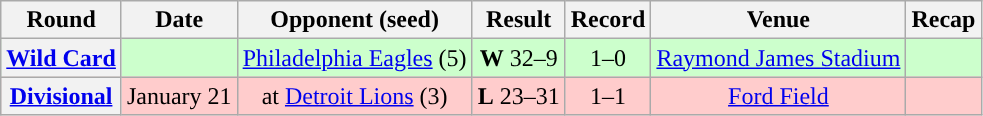<table class="wikitable" style="text-align:center">
<tr>
<th>Round</th>
<th>Date</th>
<th>Opponent (seed)</th>
<th>Result</th>
<th>Record</th>
<th>Venue</th>
<th>Recap</th>
</tr>
<tr style="background:#cfc">
<th><a href='#'>Wild Card</a></th>
<td></td>
<td><a href='#'>Philadelphia Eagles</a> (5)</td>
<td><strong>W</strong> 32–9</td>
<td>1–0</td>
<td><a href='#'>Raymond James Stadium</a></td>
<td></td>
</tr>
<tr style="background:#fcc">
<th><a href='#'>Divisional</a></th>
<td>January 21</td>
<td>at <a href='#'>Detroit Lions</a> (3)</td>
<td><strong>L</strong> 23–31</td>
<td>1–1</td>
<td><a href='#'>Ford Field</a></td>
<td></td>
</tr>
</table>
